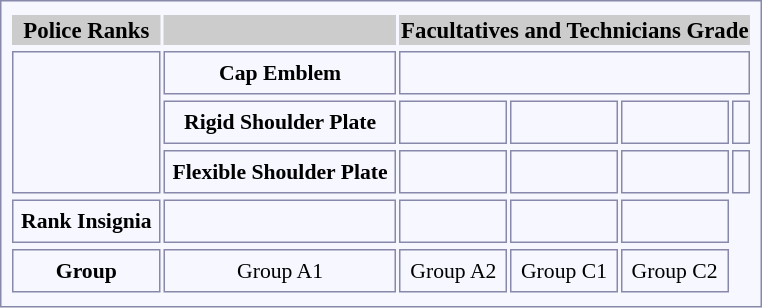<table style="border:1px solid #8888aa; background-color:#f7f8ff; padding:5px; font-size:95%; margin:0px 12px 12px 0px;">
<tr>
</tr>
<tr bgcolor="#CCCCCC">
<th><strong>Police Ranks</strong></th>
<th colspan=1></th>
<th colspan=4>Facultatives and Technicians Grade</th>
</tr>
<tr>
</tr>
<tr>
<td align="center" rowspan=5 style="border:1px solid #8888aa; background-color:#f7f8ff; padding:5px; font-size:95%; margin:0px 12px 12px 0px;"><strong></strong></td>
<td align="center" colspan=1 style="border:1px solid #8888aa; background-color:#f7f8ff; padding:5px; font-size:95%; margin:0px 12px 12px 0px;"><strong>Cap Emblem</strong></td>
<td align="center" colspan=4 style="border:1px solid #8888aa; background-color:#f7f8ff; padding:5px; font-size:95%; margin:0px 12px 12px 0px;"></td>
</tr>
<tr rowspan="2">
</tr>
<tr align="center">
<td align="center" colspan=1 style="border:1px solid #8888aa; background-color:#f7f8ff; padding:5px; font-size:95%; margin:0px 12px 12px 0px;"><strong>Rigid Shoulder Plate</strong></td>
<td align="center" colspan=1 style="border:1px solid #8888aa; background-color:#f7f8ff; padding:5px; font-size:95%; margin:0px 12px 12px 0px;"></td>
<td align="center" colspan=1 style="border:1px solid #8888aa; background-color:#f7f8ff; padding:5px; font-size:95%; margin:0px 12px 12px 0px;"></td>
<td align="center" colspan=1 style="border:1px solid #8888aa; background-color:#f7f8ff; padding:5px; font-size:95%; margin:0px 12px 12px 0px;"></td>
<td align="center" colspan=1 style="border:1px solid #8888aa; background-color:#f7f8ff; padding:5px; font-size:95%; margin:0px 12px 12px 0px;"></td>
</tr>
<tr rowspan="2">
</tr>
<tr align="center">
<td align="center" colspan=1 style="border:1px solid #8888aa; background-color:#f7f8ff; padding:5px; font-size:95%; margin:0px 12px 12px 0px;"><strong>Flexible Shoulder Plate</strong></td>
<td align="center" colspan=1 style="border:1px solid #8888aa; background-color:#f7f8ff; padding:5px; font-size:95%; margin:0px 12px 12px 0px;"></td>
<td align="center" colspan=1 style="border:1px solid #8888aa; background-color:#f7f8ff; padding:5px; font-size:95%; margin:0px 12px 12px 0px;"></td>
<td align="center" colspan=1 style="border:1px solid #8888aa; background-color:#f7f8ff; padding:5px; font-size:95%; margin:0px 12px 12px 0px;"></td>
<td align="center" colspan=1 style="border:1px solid #8888aa; background-color:#f7f8ff; padding:5px; font-size:95%; margin:0px 12px 12px 0px;"></td>
</tr>
<tr rowspan="2">
</tr>
<tr align="center">
<td align="center" colspan=1 style="border:1px solid #8888aa; background-color:#f7f8ff; padding:5px; font-size:95%; margin:0px 12px 12px 0px;"><strong>Rank Insignia</strong></td>
<td align="center" colspan=1 style="border:1px solid #8888aa; background-color:#f7f8ff; padding:5px; font-size:95%; margin:0px 12px 12px 0px;"></td>
<td align="center" colspan=1 style="border:1px solid #8888aa; background-color:#f7f8ff; padding:5px; font-size:95%; margin:0px 12px 12px 0px;"></td>
<td align="center" colspan=1 style="border:1px solid #8888aa; background-color:#f7f8ff; padding:5px; font-size:95%; margin:0px 12px 12px 0px;"></td>
<td align="center" colspan=1 style="border:1px solid #8888aa; background-color:#f7f8ff; padding:5px; font-size:95%; margin:0px 12px 12px 0px;"></td>
</tr>
<tr rowspan="2">
</tr>
<tr align="center">
<td align="center" colspan=1 style="border:1px solid #8888aa; background-color:#f7f8ff; padding:5px; font-size:95%; margin:0px 12px 12px 0px;"><strong>Group</strong></td>
<td align="center" colspan=1 style="border:1px solid #8888aa; background-color:#f7f8ff; padding:5px; font-size:95%; margin:0px 12px 12px 0px;">Group A1</td>
<td align="center" colspan=1 style="border:1px solid #8888aa; background-color:#f7f8ff; padding:5px; font-size:95%; margin:0px 12px 12px 0px;">Group A2</td>
<td align="center" colspan=1 style="border:1px solid #8888aa; background-color:#f7f8ff; padding:5px; font-size:95%; margin:0px 12px 12px 0px;">Group C1</td>
<td align="center" colspan=1 style="border:1px solid #8888aa; background-color:#f7f8ff; padding:5px; font-size:95%; margin:0px 12px 12px 0px;">Group C2</td>
</tr>
<tr>
</tr>
</table>
